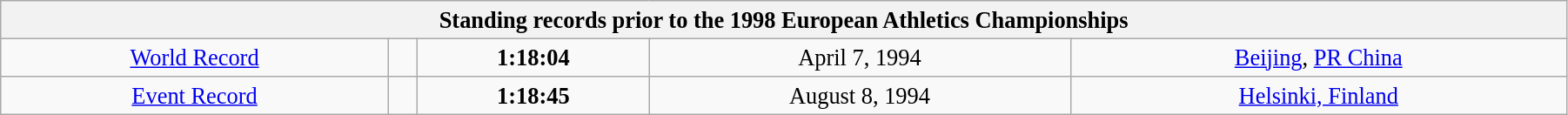<table class="wikitable" style=" text-align:center; font-size:110%;" width="95%">
<tr>
<th colspan="5">Standing records prior to the 1998 European Athletics Championships</th>
</tr>
<tr>
<td><a href='#'>World Record</a></td>
<td></td>
<td><strong>1:18:04</strong></td>
<td>April 7, 1994</td>
<td> <a href='#'>Beijing</a>, <a href='#'>PR China</a></td>
</tr>
<tr>
<td><a href='#'>Event Record</a></td>
<td></td>
<td><strong>1:18:45</strong></td>
<td>August 8, 1994</td>
<td> <a href='#'>Helsinki, Finland</a></td>
</tr>
</table>
